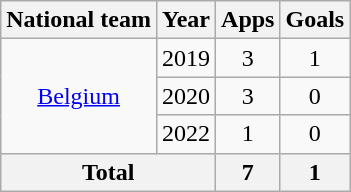<table class="wikitable" style="text-align:center">
<tr>
<th>National team</th>
<th>Year</th>
<th>Apps</th>
<th>Goals</th>
</tr>
<tr>
<td rowspan="3"><a href='#'>Belgium</a></td>
<td>2019</td>
<td>3</td>
<td>1</td>
</tr>
<tr>
<td>2020</td>
<td>3</td>
<td>0</td>
</tr>
<tr>
<td>2022</td>
<td>1</td>
<td>0</td>
</tr>
<tr>
<th colspan="2">Total</th>
<th>7</th>
<th>1</th>
</tr>
</table>
